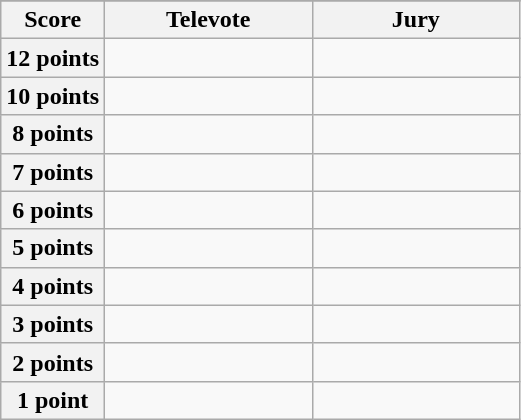<table class="wikitable">
<tr>
</tr>
<tr>
<th scope="col" width="20%">Score</th>
<th scope="col" width="40%">Televote</th>
<th scope="col" width="40%">Jury</th>
</tr>
<tr>
<th scope="row">12 points</th>
<td></td>
<td></td>
</tr>
<tr>
<th scope="row">10 points</th>
<td></td>
<td></td>
</tr>
<tr>
<th scope="row">8 points</th>
<td></td>
<td></td>
</tr>
<tr>
<th scope="row">7 points</th>
<td></td>
<td></td>
</tr>
<tr>
<th scope="row">6 points</th>
<td></td>
<td></td>
</tr>
<tr>
<th scope="row">5 points</th>
<td></td>
<td></td>
</tr>
<tr>
<th scope="row">4 points</th>
<td></td>
<td></td>
</tr>
<tr>
<th scope="row">3 points</th>
<td></td>
<td></td>
</tr>
<tr>
<th scope="row">2 points</th>
<td></td>
<td></td>
</tr>
<tr>
<th scope="row">1 point</th>
<td></td>
<td></td>
</tr>
</table>
